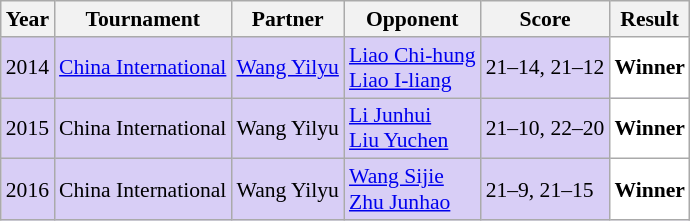<table class="sortable wikitable" style="font-size: 90%;">
<tr>
<th>Year</th>
<th>Tournament</th>
<th>Partner</th>
<th>Opponent</th>
<th>Score</th>
<th>Result</th>
</tr>
<tr style="background:#D8CEF6">
<td align="center">2014</td>
<td align="left"><a href='#'>China International</a></td>
<td align="left"> <a href='#'>Wang Yilyu</a></td>
<td align="left"> <a href='#'>Liao Chi-hung</a> <br>  <a href='#'>Liao I-liang</a></td>
<td align="left">21–14, 21–12</td>
<td style="text-align:left; background:white"> <strong>Winner</strong></td>
</tr>
<tr style="background:#D8CEF6">
<td align="center">2015</td>
<td align="left">China International</td>
<td align="left"> Wang Yilyu</td>
<td align="left"> <a href='#'>Li Junhui</a> <br>  <a href='#'>Liu Yuchen</a></td>
<td align="left">21–10, 22–20</td>
<td style="text-align:left; background:white"> <strong>Winner</strong></td>
</tr>
<tr style="background:#D8CEF6">
<td align="center">2016</td>
<td align="left">China International</td>
<td align="left"> Wang Yilyu</td>
<td align="left"> <a href='#'>Wang Sijie</a> <br>  <a href='#'>Zhu Junhao</a></td>
<td align="left">21–9, 21–15</td>
<td style="text-align:left; background:white"> <strong>Winner</strong></td>
</tr>
</table>
